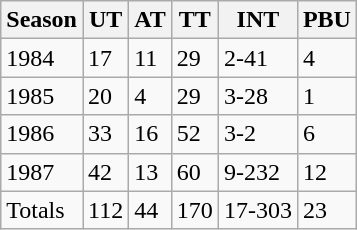<table class="wikitable">
<tr>
<th>Season</th>
<th>UT</th>
<th>AT</th>
<th>TT</th>
<th>INT</th>
<th>PBU</th>
</tr>
<tr>
<td>1984</td>
<td>17</td>
<td>11</td>
<td>29</td>
<td>2-41</td>
<td>4</td>
</tr>
<tr>
<td>1985</td>
<td>20</td>
<td>4</td>
<td>29</td>
<td>3-28</td>
<td>1</td>
</tr>
<tr>
<td>1986</td>
<td>33</td>
<td>16</td>
<td>52</td>
<td>3-2</td>
<td>6</td>
</tr>
<tr>
<td>1987</td>
<td>42</td>
<td>13</td>
<td>60</td>
<td>9-232</td>
<td>12</td>
</tr>
<tr>
<td>Totals</td>
<td>112</td>
<td>44</td>
<td>170</td>
<td>17-303</td>
<td>23</td>
</tr>
</table>
